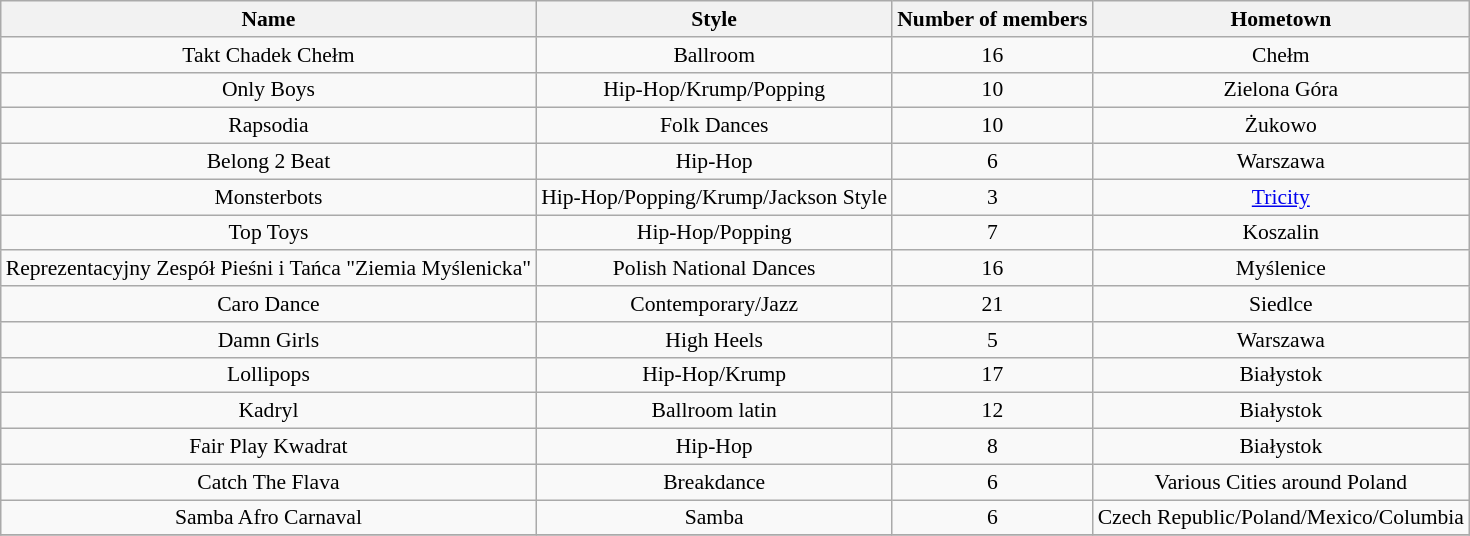<table class="wikitable" style="font-size:90%; text-align:center">
<tr>
<th>Name</th>
<th>Style</th>
<th>Number of members</th>
<th>Hometown</th>
</tr>
<tr>
<td>Takt Chadek Chełm</td>
<td>Ballroom</td>
<td>16</td>
<td>Chełm</td>
</tr>
<tr>
<td>Only Boys</td>
<td>Hip-Hop/Krump/Popping</td>
<td>10</td>
<td>Zielona Góra</td>
</tr>
<tr>
<td>Rapsodia</td>
<td>Folk Dances</td>
<td>10</td>
<td>Żukowo</td>
</tr>
<tr>
<td>Belong 2 Beat</td>
<td>Hip-Hop</td>
<td>6</td>
<td>Warszawa</td>
</tr>
<tr>
<td>Monsterbots</td>
<td>Hip-Hop/Popping/Krump/Jackson Style</td>
<td>3</td>
<td><a href='#'>Tricity</a></td>
</tr>
<tr>
<td>Top Toys</td>
<td>Hip-Hop/Popping</td>
<td>7</td>
<td>Koszalin</td>
</tr>
<tr>
<td>Reprezentacyjny Zespół Pieśni i Tańca "Ziemia Myślenicka"</td>
<td>Polish National Dances</td>
<td>16</td>
<td>Myślenice</td>
</tr>
<tr>
<td>Caro Dance</td>
<td>Contemporary/Jazz</td>
<td>21</td>
<td>Siedlce</td>
</tr>
<tr>
<td>Damn Girls</td>
<td>High Heels</td>
<td>5</td>
<td>Warszawa</td>
</tr>
<tr>
<td>Lollipops</td>
<td>Hip-Hop/Krump</td>
<td>17</td>
<td>Białystok</td>
</tr>
<tr>
<td>Kadryl</td>
<td>Ballroom latin</td>
<td>12</td>
<td>Białystok</td>
</tr>
<tr>
<td>Fair Play Kwadrat</td>
<td>Hip-Hop</td>
<td>8</td>
<td>Białystok</td>
</tr>
<tr>
<td>Catch The Flava</td>
<td>Breakdance</td>
<td>6</td>
<td>Various Cities around Poland</td>
</tr>
<tr>
<td>Samba Afro Carnaval</td>
<td>Samba</td>
<td>6</td>
<td>Czech Republic/Poland/Mexico/Columbia</td>
</tr>
<tr>
</tr>
</table>
